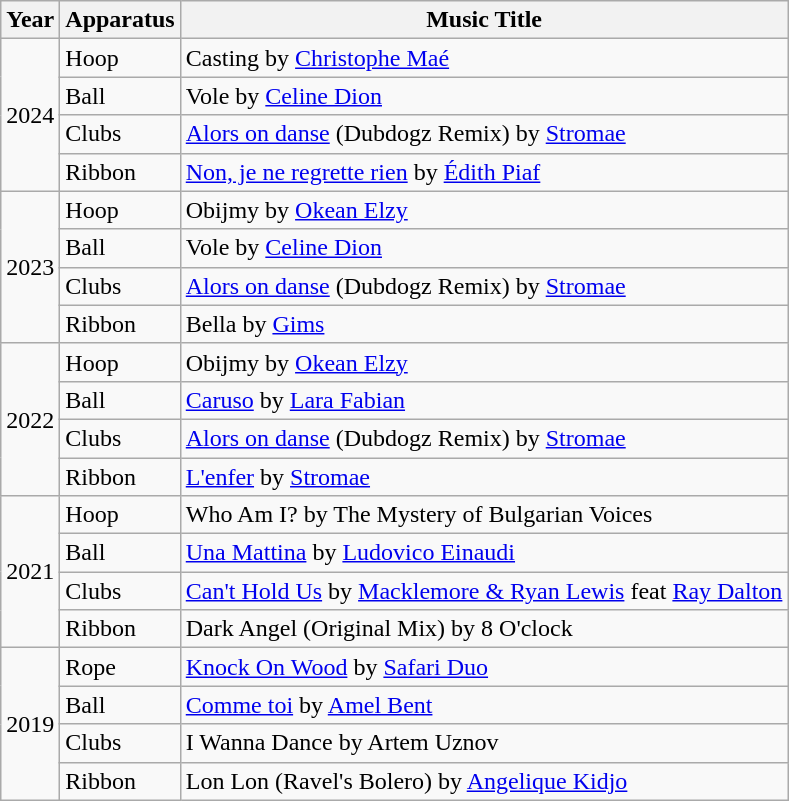<table class="wikitable">
<tr>
<th>Year</th>
<th>Apparatus</th>
<th>Music Title</th>
</tr>
<tr>
<td rowspan="4">2024</td>
<td>Hoop</td>
<td>Casting by <a href='#'>Christophe Maé</a></td>
</tr>
<tr>
<td>Ball</td>
<td>Vole by <a href='#'>Celine Dion</a></td>
</tr>
<tr>
<td>Clubs</td>
<td><a href='#'>Alors on danse</a> (Dubdogz Remix) by <a href='#'>Stromae</a></td>
</tr>
<tr>
<td>Ribbon</td>
<td><a href='#'>Non, je ne regrette rien</a> by <a href='#'>Édith Piaf</a></td>
</tr>
<tr>
<td rowspan="4">2023</td>
<td>Hoop</td>
<td>Obijmy by <a href='#'>Okean Elzy</a></td>
</tr>
<tr>
<td>Ball</td>
<td>Vole by <a href='#'>Celine Dion</a></td>
</tr>
<tr>
<td>Clubs</td>
<td><a href='#'>Alors on danse</a> (Dubdogz Remix) by <a href='#'>Stromae</a></td>
</tr>
<tr>
<td>Ribbon</td>
<td>Bella by <a href='#'>Gims</a></td>
</tr>
<tr>
<td rowspan="4">2022</td>
<td>Hoop</td>
<td>Obijmy by <a href='#'>Okean Elzy</a></td>
</tr>
<tr>
<td>Ball</td>
<td><a href='#'>Caruso</a> by <a href='#'>Lara Fabian</a></td>
</tr>
<tr>
<td>Clubs</td>
<td><a href='#'>Alors on danse</a> (Dubdogz Remix) by <a href='#'>Stromae</a></td>
</tr>
<tr>
<td>Ribbon</td>
<td><a href='#'>L'enfer</a> by <a href='#'>Stromae</a></td>
</tr>
<tr>
<td rowspan="4">2021</td>
<td>Hoop</td>
<td>Who Am I? by The Mystery of Bulgarian Voices</td>
</tr>
<tr>
<td>Ball</td>
<td><a href='#'>Una Mattina</a> by <a href='#'>Ludovico Einaudi</a></td>
</tr>
<tr>
<td>Clubs</td>
<td><a href='#'>Can't Hold Us</a> by <a href='#'>Macklemore & Ryan Lewis</a> feat <a href='#'>Ray Dalton</a></td>
</tr>
<tr>
<td>Ribbon</td>
<td>Dark Angel (Original Mix) by 8 O'clock</td>
</tr>
<tr>
<td rowspan="4">2019</td>
<td>Rope</td>
<td><a href='#'>Knock On Wood</a> by <a href='#'>Safari Duo</a></td>
</tr>
<tr>
<td>Ball</td>
<td><a href='#'>Comme toi</a> by <a href='#'>Amel Bent</a></td>
</tr>
<tr>
<td>Clubs</td>
<td>I Wanna Dance by Artem Uznov</td>
</tr>
<tr>
<td>Ribbon</td>
<td>Lon Lon (Ravel's Bolero) by <a href='#'>Angelique Kidjo</a></td>
</tr>
</table>
